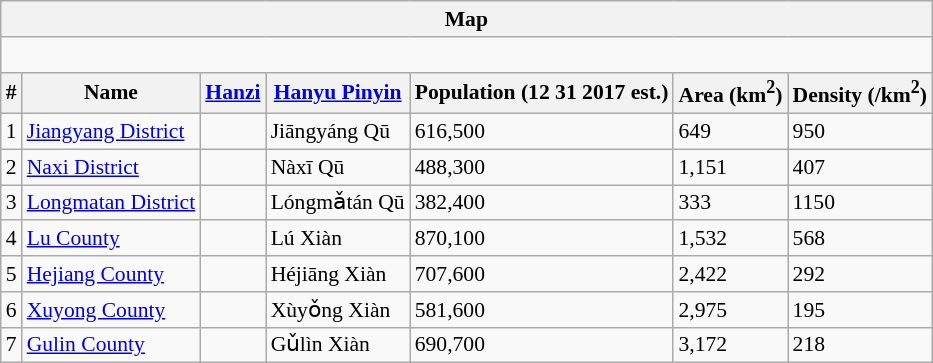<table class="wikitable"  style="font-size:90%;" align=center>
<tr>
<th colspan="7" align="center">Map</th>
</tr>
<tr>
<td colspan="7" align="center"><div><br> 








</div></td>
</tr>
<tr>
<th>#</th>
<th>Name</th>
<th><a href='#'>Hanzi</a></th>
<th><a href='#'>Hanyu Pinyin</a></th>
<th>Population (12 31 2017 est.)</th>
<th>Area (km<sup>2</sup>)</th>
<th>Density (/km<sup>2</sup>)</th>
</tr>
<tr --------->
<td>1</td>
<td><a href='#'>Jiangyang District</a></td>
<td></td>
<td>Jiāngyáng Qū</td>
<td>616,500</td>
<td>649</td>
<td>950</td>
</tr>
<tr --------->
<td>2</td>
<td><a href='#'>Naxi District</a></td>
<td></td>
<td>Nàxī Qū</td>
<td>488,300</td>
<td>1,151</td>
<td>407</td>
</tr>
<tr --------->
<td>3</td>
<td><a href='#'>Longmatan District</a></td>
<td></td>
<td>Lóngmǎtán Qū</td>
<td>382,400</td>
<td>333</td>
<td>1150</td>
</tr>
<tr --------->
<td>4</td>
<td><a href='#'>Lu County</a></td>
<td></td>
<td>Lú Xiàn</td>
<td>870,100</td>
<td>1,532</td>
<td>568</td>
</tr>
<tr --------->
<td>5</td>
<td><a href='#'>Hejiang County</a></td>
<td></td>
<td>Héjiāng Xiàn</td>
<td>707,600</td>
<td>2,422</td>
<td>292</td>
</tr>
<tr --------->
<td>6</td>
<td><a href='#'>Xuyong County</a></td>
<td></td>
<td>Xùyǒng Xiàn</td>
<td>581,600</td>
<td>2,975</td>
<td>195</td>
</tr>
<tr --------->
<td>7</td>
<td><a href='#'>Gulin County</a></td>
<td></td>
<td>Gǔlìn Xiàn</td>
<td>690,700</td>
<td>3,172</td>
<td>218</td>
</tr>
</table>
